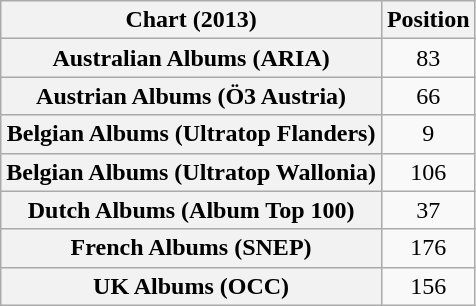<table class="wikitable sortable plainrowheaders" style="text-align:center">
<tr>
<th scope="col">Chart (2013)</th>
<th scope="col">Position</th>
</tr>
<tr>
<th scope="row">Australian Albums (ARIA)</th>
<td>83</td>
</tr>
<tr>
<th scope="row">Austrian Albums (Ö3 Austria)</th>
<td>66</td>
</tr>
<tr>
<th scope="row">Belgian Albums (Ultratop Flanders)</th>
<td>9</td>
</tr>
<tr>
<th scope="row">Belgian Albums (Ultratop Wallonia)</th>
<td>106</td>
</tr>
<tr>
<th scope="row">Dutch Albums (Album Top 100)</th>
<td>37</td>
</tr>
<tr>
<th scope="row">French Albums (SNEP)</th>
<td>176</td>
</tr>
<tr>
<th scope="row">UK Albums (OCC)</th>
<td>156</td>
</tr>
</table>
